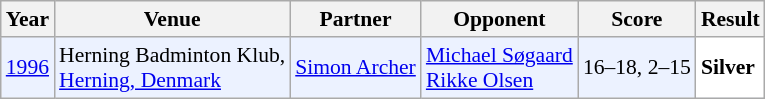<table class="sortable wikitable" style="font-size: 90%;">
<tr>
<th>Year</th>
<th>Venue</th>
<th>Partner</th>
<th>Opponent</th>
<th>Score</th>
<th>Result</th>
</tr>
<tr style="background:#ECF2FF">
<td align="center"><a href='#'>1996</a></td>
<td align="left">Herning Badminton Klub,<br><a href='#'>Herning, Denmark</a></td>
<td align="left"> <a href='#'>Simon Archer</a></td>
<td align="left"> <a href='#'>Michael Søgaard</a> <br>  <a href='#'>Rikke Olsen</a></td>
<td align="left">16–18, 2–15</td>
<td style="text-align:left; background:white"> <strong>Silver</strong></td>
</tr>
</table>
